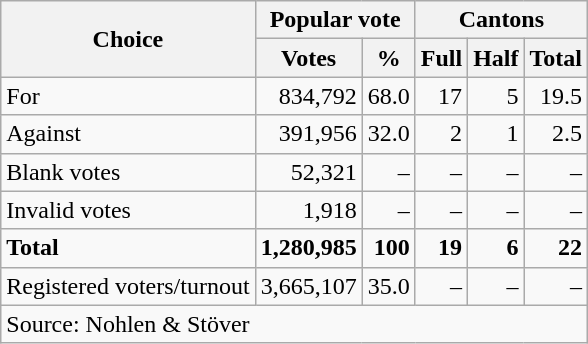<table class=wikitable style=text-align:right>
<tr>
<th rowspan=2>Choice</th>
<th colspan=2>Popular vote</th>
<th colspan=3>Cantons</th>
</tr>
<tr>
<th>Votes</th>
<th>%</th>
<th>Full</th>
<th>Half</th>
<th>Total</th>
</tr>
<tr>
<td align=left>For</td>
<td>834,792</td>
<td>68.0</td>
<td>17</td>
<td>5</td>
<td>19.5</td>
</tr>
<tr>
<td align=left>Against</td>
<td>391,956</td>
<td>32.0</td>
<td>2</td>
<td>1</td>
<td>2.5</td>
</tr>
<tr>
<td align=left>Blank votes</td>
<td>52,321</td>
<td>–</td>
<td>–</td>
<td>–</td>
<td>–</td>
</tr>
<tr>
<td align=left>Invalid votes</td>
<td>1,918</td>
<td>–</td>
<td>–</td>
<td>–</td>
<td>–</td>
</tr>
<tr>
<td align=left><strong>Total</strong></td>
<td><strong>1,280,985</strong></td>
<td><strong>100</strong></td>
<td><strong>19</strong></td>
<td><strong>6</strong></td>
<td><strong>22</strong></td>
</tr>
<tr>
<td align=left>Registered voters/turnout</td>
<td>3,665,107</td>
<td>35.0</td>
<td>–</td>
<td>–</td>
<td>–</td>
</tr>
<tr>
<td align=left colspan=6>Source: Nohlen & Stöver</td>
</tr>
</table>
